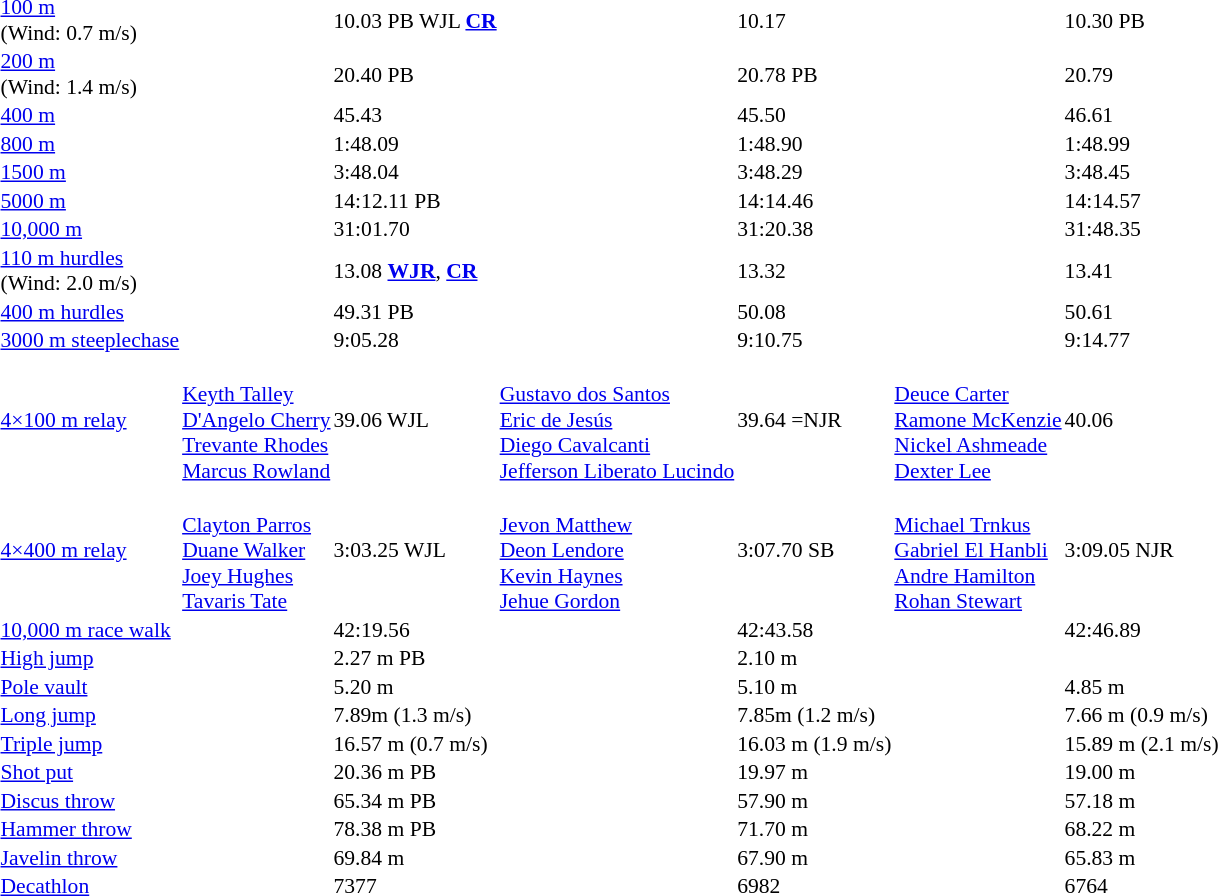<table style="border-collapse: collapse; font-size: 90%;"  >
<tr>
<td><a href='#'>100 m</a> <br>(Wind: 0.7 m/s)</td>
<td></td>
<td>10.03 PB WJL <strong><a href='#'>CR</a></strong></td>
<td></td>
<td>10.17</td>
<td></td>
<td>10.30 PB</td>
</tr>
<tr>
<td><a href='#'>200 m</a><br>(Wind: 1.4 m/s)</td>
<td></td>
<td>20.40 PB</td>
<td></td>
<td>20.78 PB</td>
<td></td>
<td>20.79</td>
</tr>
<tr>
<td><a href='#'>400 m</a></td>
<td></td>
<td>45.43</td>
<td></td>
<td>45.50</td>
<td></td>
<td>46.61</td>
</tr>
<tr>
<td><a href='#'>800 m</a></td>
<td></td>
<td>1:48.09</td>
<td></td>
<td>1:48.90</td>
<td></td>
<td>1:48.99</td>
</tr>
<tr>
<td><a href='#'>1500 m</a></td>
<td></td>
<td>3:48.04</td>
<td></td>
<td>3:48.29</td>
<td></td>
<td>3:48.45</td>
</tr>
<tr>
<td><a href='#'>5000 m</a></td>
<td></td>
<td>14:12.11 PB</td>
<td></td>
<td>14:14.46</td>
<td></td>
<td>14:14.57</td>
</tr>
<tr>
<td><a href='#'>10,000 m</a></td>
<td></td>
<td>31:01.70</td>
<td></td>
<td>31:20.38</td>
<td></td>
<td>31:48.35</td>
</tr>
<tr>
<td><a href='#'>110 m hurdles</a> <br>(Wind: 2.0 m/s)</td>
<td></td>
<td>13.08 <strong><a href='#'>WJR</a></strong>, <strong><a href='#'>CR</a></strong></td>
<td></td>
<td>13.32</td>
<td></td>
<td>13.41</td>
</tr>
<tr>
<td><a href='#'>400 m hurdles</a></td>
<td></td>
<td>49.31 PB</td>
<td></td>
<td>50.08</td>
<td></td>
<td>50.61</td>
</tr>
<tr>
<td><a href='#'>3000 m steeplechase</a></td>
<td></td>
<td>9:05.28</td>
<td></td>
<td>9:10.75</td>
<td></td>
<td>9:14.77</td>
</tr>
<tr>
<td><a href='#'>4×100 m relay</a></td>
<td><br><a href='#'>Keyth Talley</a><br><a href='#'>D'Angelo Cherry</a><br><a href='#'>Trevante Rhodes</a><br><a href='#'>Marcus Rowland</a></td>
<td>39.06 WJL</td>
<td><br><a href='#'>Gustavo dos Santos</a><br><a href='#'>Eric de Jesús</a><br><a href='#'>Diego Cavalcanti</a><br><a href='#'>Jefferson Liberato Lucindo</a></td>
<td>39.64 =NJR</td>
<td><br><a href='#'>Deuce Carter</a><br><a href='#'>Ramone McKenzie</a><br><a href='#'>Nickel Ashmeade</a><br><a href='#'>Dexter Lee</a></td>
<td>40.06</td>
</tr>
<tr>
<td><a href='#'>4×400 m relay</a></td>
<td><br><a href='#'>Clayton Parros</a><br><a href='#'>Duane Walker</a><br><a href='#'>Joey Hughes</a><br><a href='#'>Tavaris Tate</a></td>
<td>3:03.25 WJL</td>
<td><br><a href='#'>Jevon Matthew</a><br><a href='#'>Deon Lendore</a><br><a href='#'>Kevin Haynes</a><br><a href='#'>Jehue Gordon</a></td>
<td>3:07.70 SB</td>
<td><br><a href='#'>Michael Trnkus</a><br><a href='#'>Gabriel El Hanbli</a><br><a href='#'>Andre Hamilton</a><br><a href='#'>Rohan Stewart</a></td>
<td>3:09.05 NJR</td>
</tr>
<tr>
<td><a href='#'>10,000 m race walk</a></td>
<td></td>
<td>42:19.56</td>
<td></td>
<td>42:43.58</td>
<td></td>
<td>42:46.89</td>
</tr>
<tr>
<td><a href='#'>High jump</a></td>
<td></td>
<td>2.27 m PB</td>
<td> <br> </td>
<td>2.10 m</td>
<td></td>
<td></td>
</tr>
<tr>
<td><a href='#'>Pole vault</a></td>
<td></td>
<td>5.20 m</td>
<td></td>
<td>5.10 m</td>
<td></td>
<td>4.85 m</td>
</tr>
<tr>
<td><a href='#'>Long jump</a></td>
<td></td>
<td>7.89m (1.3 m/s)</td>
<td></td>
<td>7.85m (1.2 m/s)</td>
<td></td>
<td>7.66 m (0.9 m/s)</td>
</tr>
<tr>
<td><a href='#'>Triple jump</a></td>
<td></td>
<td>16.57 m (0.7 m/s)</td>
<td></td>
<td>16.03 m (1.9 m/s)</td>
<td></td>
<td>15.89 m (2.1 m/s)</td>
</tr>
<tr>
<td><a href='#'>Shot put</a></td>
<td></td>
<td>20.36 m PB</td>
<td></td>
<td>19.97 m</td>
<td></td>
<td>19.00 m</td>
</tr>
<tr>
<td><a href='#'>Discus throw</a></td>
<td></td>
<td>65.34 m PB</td>
<td></td>
<td>57.90 m</td>
<td></td>
<td>57.18 m</td>
</tr>
<tr>
<td><a href='#'>Hammer throw</a></td>
<td></td>
<td>78.38 m PB</td>
<td></td>
<td>71.70 m</td>
<td></td>
<td>68.22 m</td>
</tr>
<tr>
<td><a href='#'>Javelin throw</a></td>
<td></td>
<td>69.84 m</td>
<td></td>
<td>67.90 m</td>
<td></td>
<td>65.83 m</td>
</tr>
<tr>
<td><a href='#'>Decathlon</a></td>
<td></td>
<td>7377</td>
<td></td>
<td>6982</td>
<td></td>
<td>6764</td>
</tr>
</table>
